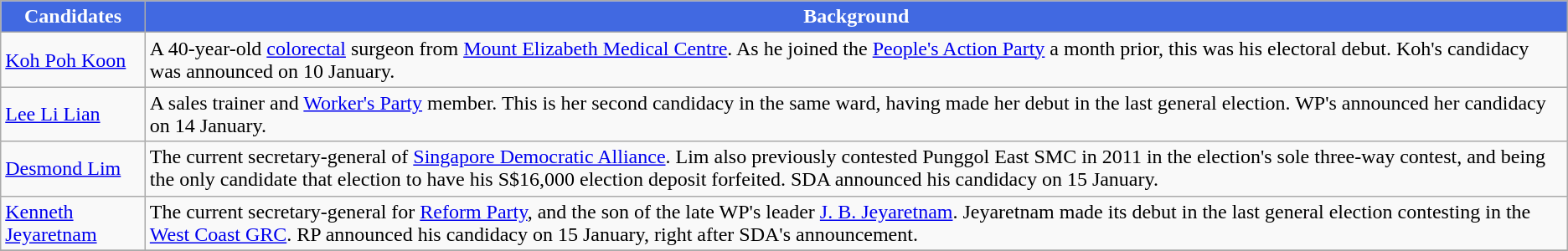<table class="wikitable">
<tr>
<th style="background:RoyalBlue; color: white;">Candidates</th>
<th style="background:RoyalBlue; color: white;">Background</th>
</tr>
<tr>
<td><a href='#'>Koh Poh Koon</a></td>
<td>A 40-year-old <a href='#'>colorectal</a> surgeon from <a href='#'>Mount Elizabeth Medical Centre</a>. As he joined the <a href='#'>People's Action Party</a> a month prior, this was his electoral debut. Koh's candidacy was announced on 10 January.</td>
</tr>
<tr>
<td><a href='#'>Lee Li Lian</a></td>
<td>A sales trainer and <a href='#'>Worker's Party</a> member. This is her second candidacy in the same ward, having made her debut in the last general election. WP's announced her candidacy on 14 January.</td>
</tr>
<tr>
<td><a href='#'>Desmond Lim</a></td>
<td>The current secretary-general of <a href='#'>Singapore Democratic Alliance</a>. Lim also previously contested Punggol East SMC in 2011 in the election's sole three-way contest, and being the only candidate that election to have his S$16,000 election deposit forfeited. SDA announced his candidacy on 15 January.</td>
</tr>
<tr>
<td><a href='#'>Kenneth Jeyaretnam</a></td>
<td>The current secretary-general for <a href='#'>Reform Party</a>, and the son of the late WP's leader <a href='#'>J. B. Jeyaretnam</a>. Jeyaretnam made its debut in the last general election contesting in the <a href='#'>West Coast GRC</a>. RP announced his candidacy on 15 January, right after SDA's announcement.</td>
</tr>
<tr>
</tr>
</table>
